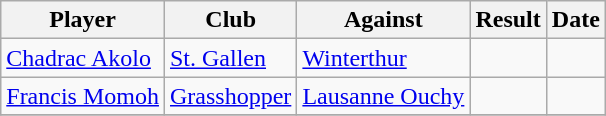<table class="wikitable sortable">
<tr>
<th>Player</th>
<th>Club</th>
<th>Against</th>
<th style="text-align:center">Result</th>
<th>Date</th>
</tr>
<tr>
<td> <a href='#'>Chadrac Akolo</a></td>
<td><a href='#'>St. Gallen</a></td>
<td><a href='#'>Winterthur</a></td>
<td></td>
<td></td>
</tr>
<tr>
<td> <a href='#'>Francis Momoh</a></td>
<td><a href='#'>Grasshopper</a></td>
<td><a href='#'>Lausanne Ouchy</a></td>
<td></td>
<td></td>
</tr>
<tr>
</tr>
</table>
